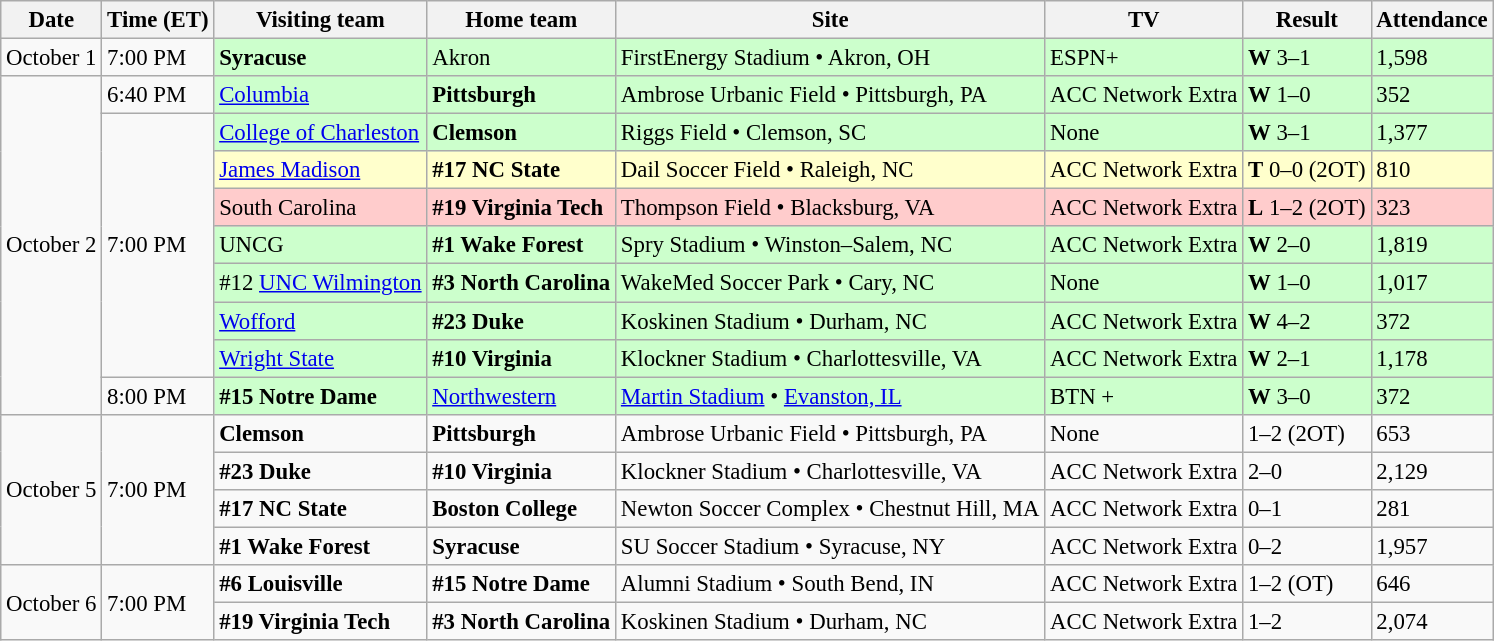<table class="wikitable" style="font-size:95%;">
<tr>
<th>Date</th>
<th>Time (ET)</th>
<th>Visiting team</th>
<th>Home team</th>
<th>Site</th>
<th>TV</th>
<th>Result</th>
<th>Attendance</th>
</tr>
<tr>
<td>October 1</td>
<td>7:00 PM</td>
<td style="background:#cfc;"><strong>Syracuse</strong></td>
<td style="background:#cfc;">Akron</td>
<td style="background:#cfc;">FirstEnergy Stadium • Akron, OH</td>
<td style="background:#cfc;">ESPN+</td>
<td style="background:#cfc;"><strong>W</strong> 3–1</td>
<td style="background:#cfc;">1,598</td>
</tr>
<tr>
<td rowspan=9>October 2</td>
<td>6:40 PM</td>
<td style="background:#cfc;"><a href='#'>Columbia</a></td>
<td style="background:#cfc;"><strong>Pittsburgh</strong></td>
<td style="background:#cfc;">Ambrose Urbanic Field • Pittsburgh, PA</td>
<td style="background:#cfc;">ACC Network Extra</td>
<td style="background:#cfc;"><strong>W</strong> 1–0</td>
<td style="background:#cfc;">352</td>
</tr>
<tr>
<td rowspan=7>7:00 PM</td>
<td style="background:#cfc;"><a href='#'>College of Charleston</a></td>
<td style="background:#cfc;"><strong>Clemson</strong></td>
<td style="background:#cfc;">Riggs Field • Clemson, SC</td>
<td style="background:#cfc;">None</td>
<td style="background:#cfc;"><strong>W</strong> 3–1</td>
<td style="background:#cfc;">1,377</td>
</tr>
<tr>
<td style="background:#ffc;"><a href='#'>James Madison</a></td>
<td style="background:#ffc;"><strong>#17 NC State</strong></td>
<td style="background:#ffc;">Dail Soccer Field • Raleigh, NC</td>
<td style="background:#ffc;">ACC Network Extra</td>
<td style="background:#ffc;"><strong>T</strong> 0–0 (2OT)</td>
<td style="background:#ffc;">810</td>
</tr>
<tr>
<td style="background:#fcc;">South Carolina</td>
<td style="background:#fcc;"><strong>#19 Virginia Tech</strong></td>
<td style="background:#fcc;">Thompson Field • Blacksburg, VA</td>
<td style="background:#fcc;">ACC Network Extra</td>
<td style="background:#fcc;"><strong>L</strong> 1–2 (2OT)</td>
<td style="background:#fcc;">323</td>
</tr>
<tr>
<td style="background:#cfc;">UNCG</td>
<td style="background:#cfc;"><strong>#1 Wake Forest</strong></td>
<td style="background:#cfc;">Spry Stadium • Winston–Salem, NC</td>
<td style="background:#cfc;">ACC Network Extra</td>
<td style="background:#cfc;"><strong>W</strong> 2–0</td>
<td style="background:#cfc;">1,819</td>
</tr>
<tr>
<td style="background:#cfc;">#12 <a href='#'>UNC Wilmington</a></td>
<td style="background:#cfc;"><strong>#3 North Carolina</strong></td>
<td style="background:#cfc;">WakeMed Soccer Park • Cary, NC</td>
<td style="background:#cfc;">None</td>
<td style="background:#cfc;"><strong>W</strong> 1–0</td>
<td style="background:#cfc;">1,017</td>
</tr>
<tr>
<td style="background:#cfc;"><a href='#'>Wofford</a></td>
<td style="background:#cfc;"><strong>#23 Duke</strong></td>
<td style="background:#cfc;">Koskinen Stadium • Durham, NC</td>
<td style="background:#cfc;">ACC Network Extra</td>
<td style="background:#cfc;"><strong>W</strong> 4–2</td>
<td style="background:#cfc;">372</td>
</tr>
<tr>
<td style="background:#cfc;"><a href='#'>Wright State</a></td>
<td style="background:#cfc;"><strong>#10 Virginia</strong></td>
<td style="background:#cfc;">Klockner Stadium • Charlottesville, VA</td>
<td style="background:#cfc;">ACC Network Extra</td>
<td style="background:#cfc;"><strong>W</strong> 2–1</td>
<td style="background:#cfc;">1,178</td>
</tr>
<tr>
<td>8:00 PM</td>
<td style="background:#cfc;"><strong>#15 Notre Dame</strong></td>
<td style="background:#cfc;"><a href='#'>Northwestern</a></td>
<td style="background:#cfc;"><a href='#'>Martin Stadium</a> • <a href='#'>Evanston, IL</a></td>
<td style="background:#cfc;">BTN +</td>
<td style="background:#cfc;"><strong>W</strong> 3–0</td>
<td style="background:#cfc;">372</td>
</tr>
<tr>
<td rowspan=4>October 5</td>
<td rowspan=4>7:00 PM</td>
<td><strong>Clemson</strong></td>
<td><strong>Pittsburgh</strong></td>
<td>Ambrose Urbanic Field • Pittsburgh, PA</td>
<td>None</td>
<td>1–2 (2OT)</td>
<td>653</td>
</tr>
<tr>
<td><strong>#23 Duke</strong></td>
<td><strong>#10 Virginia</strong></td>
<td>Klockner Stadium • Charlottesville, VA</td>
<td>ACC Network Extra</td>
<td>2–0</td>
<td>2,129</td>
</tr>
<tr>
<td><strong>#17 NC State</strong></td>
<td><strong>Boston College</strong></td>
<td>Newton Soccer Complex • Chestnut Hill, MA</td>
<td>ACC Network Extra</td>
<td>0–1</td>
<td>281</td>
</tr>
<tr>
<td><strong>#1 Wake Forest</strong></td>
<td><strong>Syracuse</strong></td>
<td>SU Soccer Stadium • Syracuse, NY</td>
<td>ACC Network Extra</td>
<td>0–2</td>
<td>1,957</td>
</tr>
<tr>
<td rowspan=2>October 6</td>
<td rowspan=2>7:00 PM</td>
<td><strong>#6 Louisville</strong></td>
<td><strong>#15 Notre Dame</strong></td>
<td>Alumni Stadium • South Bend, IN</td>
<td>ACC Network Extra</td>
<td>1–2 (OT)</td>
<td>646</td>
</tr>
<tr>
<td><strong>#19 Virginia Tech</strong></td>
<td><strong>#3 North Carolina</strong></td>
<td>Koskinen Stadium • Durham, NC</td>
<td>ACC Network Extra</td>
<td>1–2</td>
<td>2,074</td>
</tr>
</table>
